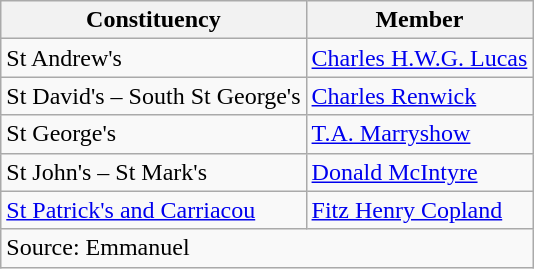<table class=wikitable>
<tr>
<th>Constituency</th>
<th>Member</th>
</tr>
<tr>
<td>St Andrew's</td>
<td><a href='#'>Charles H.W.G. Lucas</a></td>
</tr>
<tr>
<td>St David's – South St George's</td>
<td><a href='#'>Charles Renwick</a></td>
</tr>
<tr>
<td>St George's</td>
<td><a href='#'>T.A. Marryshow</a></td>
</tr>
<tr>
<td>St John's – St Mark's</td>
<td><a href='#'>Donald McIntyre</a></td>
</tr>
<tr>
<td><a href='#'>St Patrick's and Carriacou</a></td>
<td><a href='#'>Fitz Henry Copland</a></td>
</tr>
<tr>
<td colspan=2>Source: Emmanuel</td>
</tr>
</table>
